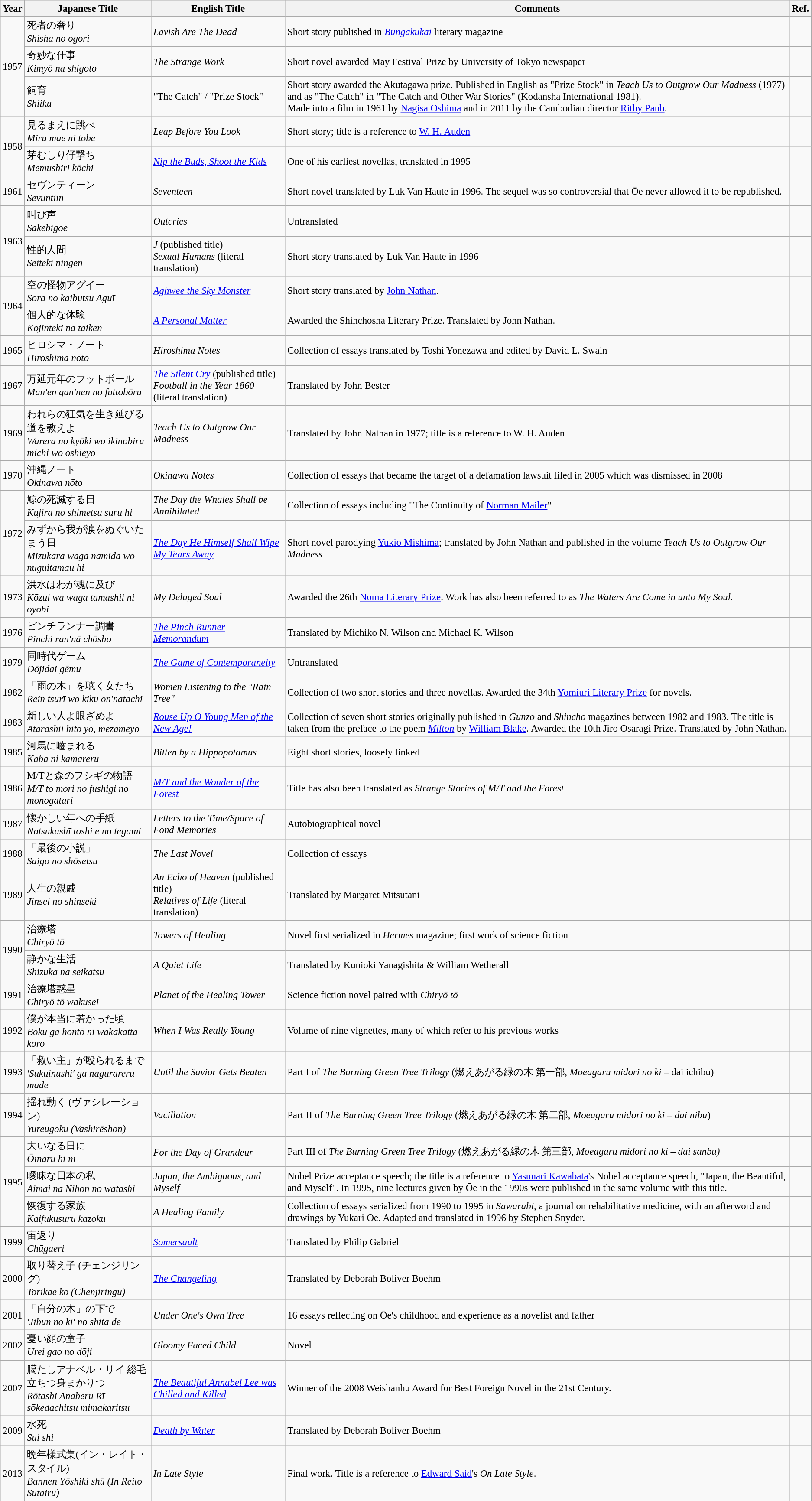<table class="wikitable" style="font-size: 95%;">
<tr>
<th>Year</th>
<th>Japanese Title</th>
<th>English Title</th>
<th>Comments</th>
<th>Ref.</th>
</tr>
<tr>
<td rowspan="3">1957</td>
<td>死者の奢り<br><em>Shisha no ogori</em></td>
<td><em>Lavish Are The Dead</em></td>
<td>Short story published in <em><a href='#'>Bungakukai</a></em> literary magazine</td>
<td></td>
</tr>
<tr>
<td>奇妙な仕事<br><em>Kimyō na shigoto</em></td>
<td><em>The Strange Work</em></td>
<td>Short novel awarded May Festival Prize by University of Tokyo newspaper</td>
<td></td>
</tr>
<tr>
<td>飼育<br><em>Shiiku</em></td>
<td>"The Catch" / "Prize Stock"</td>
<td>Short story awarded the Akutagawa prize. Published in English as "Prize Stock" in <em>Teach Us to Outgrow Our Madness</em> (1977) and as "The Catch" in "The Catch and Other War Stories" (Kodansha International 1981).<br>Made into a film in 1961 by <a href='#'>Nagisa Oshima</a> and in 2011 by the Cambodian director <a href='#'>Rithy Panh</a>.</td>
<td></td>
</tr>
<tr>
<td rowspan="2">1958</td>
<td>見るまえに跳べ<br><em>Miru mae ni tobe</em></td>
<td><em>Leap Before You Look</em></td>
<td>Short story; title is a reference to <a href='#'>W. H. Auden</a></td>
<td></td>
</tr>
<tr>
<td>芽むしり仔撃ち<br><em>Memushiri kōchi</em></td>
<td><em><a href='#'>Nip the Buds, Shoot the Kids</a></em></td>
<td>One of his earliest novellas, translated in 1995</td>
<td></td>
</tr>
<tr>
<td>1961</td>
<td>セヴンティーン<br><em>Sevuntiin</em></td>
<td><em>Seventeen</em></td>
<td>Short novel translated by Luk Van Haute in 1996. The sequel was so controversial that Ōe never allowed it to be republished.</td>
<td></td>
</tr>
<tr>
<td rowspan="2">1963</td>
<td>叫び声<br><em>Sakebigoe</em></td>
<td><em>Outcries</em></td>
<td>Untranslated</td>
<td></td>
</tr>
<tr>
<td>性的人間 <br><em>Seiteki ningen</em></td>
<td><em>J</em> (published title)<br><em>Sexual Humans</em> (literal translation)</td>
<td>Short story translated by Luk Van Haute in 1996</td>
<td></td>
</tr>
<tr>
<td rowspan="2">1964</td>
<td>空の怪物アグイー<br><em>Sora no kaibutsu Aguī</em></td>
<td><em><a href='#'>Aghwee the Sky Monster</a></em></td>
<td>Short story translated by <a href='#'>John Nathan</a>.</td>
<td></td>
</tr>
<tr>
<td>個人的な体験<br><em>Kojinteki na taiken</em></td>
<td><em><a href='#'>A Personal Matter</a></em></td>
<td>Awarded the Shinchosha Literary Prize. Translated by John Nathan.</td>
<td></td>
</tr>
<tr>
<td>1965</td>
<td>ヒロシマ・ノート<br><em>Hiroshima nōto</em></td>
<td><em>Hiroshima Notes</em></td>
<td>Collection of essays translated by Toshi Yonezawa and edited by David L. Swain</td>
<td></td>
</tr>
<tr>
<td>1967</td>
<td>万延元年のフットボール<br><em>Man'en gan'nen no futtobōru</em></td>
<td><em><a href='#'>The Silent Cry</a></em> (published title)<br><em>Football in the Year 1860</em> (literal translation)</td>
<td>Translated by John Bester</td>
<td></td>
</tr>
<tr>
<td>1969</td>
<td>われらの狂気を生き延びる道を教えよ<br><em>Warera no kyōki wo ikinobiru michi wo oshieyo</em></td>
<td><em>Teach Us to Outgrow Our Madness</em></td>
<td>Translated by John Nathan in 1977; title is a reference to W. H. Auden</td>
<td></td>
</tr>
<tr>
<td>1970</td>
<td>沖縄ノート<br><em>Okinawa nōto</em></td>
<td><em>Okinawa Notes</em></td>
<td>Collection of essays that became the target of a defamation lawsuit filed in 2005 which was dismissed in 2008</td>
<td></td>
</tr>
<tr>
<td rowspan="2">1972</td>
<td>鯨の死滅する日<br><em>Kujira no shimetsu suru hi</em></td>
<td><em>The Day the Whales Shall be Annihilated</em></td>
<td>Collection of essays including "The Continuity of <a href='#'>Norman Mailer</a>"</td>
<td></td>
</tr>
<tr>
<td>みずから我が涙をぬぐいたまう日<br><em>Mizukara waga namida wo nuguitamau hi</em></td>
<td><em><a href='#'>The Day He Himself Shall Wipe My Tears Away</a></em></td>
<td>Short novel parodying <a href='#'>Yukio Mishima</a>; translated by John Nathan and published in the volume <em>Teach Us to Outgrow Our Madness</em></td>
<td></td>
</tr>
<tr>
<td>1973</td>
<td>洪水はわが魂に及び<br><em>Kōzui wa waga tamashii ni oyobi</em></td>
<td><em>My Deluged Soul</em></td>
<td>Awarded the 26th <a href='#'>Noma Literary Prize</a>. Work has also been referred to as <em>The Waters Are Come in unto My Soul.</em></td>
<td></td>
</tr>
<tr>
<td>1976</td>
<td>ピンチランナー調書<br><em>Pinchi ran'nā chōsho</em></td>
<td><em><a href='#'>The Pinch Runner Memorandum</a></em></td>
<td>Translated by Michiko N. Wilson and Michael K. Wilson</td>
<td></td>
</tr>
<tr>
<td>1979</td>
<td>同時代ゲーム <br><em>Dōjidai gēmu</em></td>
<td><em><a href='#'>The Game of Contemporaneity</a></em></td>
<td>Untranslated</td>
<td></td>
</tr>
<tr>
<td>1982</td>
<td>「雨の木」を聴く女たち <br> <em>Rein tsurī wo kiku on'natachi</em></td>
<td><em>Women Listening to the "Rain Tree"</em></td>
<td>Collection of two short stories and three novellas. Awarded the 34th <a href='#'>Yomiuri Literary Prize</a> for novels.</td>
<td></td>
</tr>
<tr>
<td>1983</td>
<td>新しい人よ眼ざめよ<br><em>Atarashii hito yo, mezameyo</em></td>
<td><em><a href='#'>Rouse Up O Young Men of the New Age!</a></em></td>
<td>Collection of seven short stories originally published in <em>Gunzo</em> and <em>Shincho</em> magazines between 1982 and 1983. The title is taken from the preface to the poem <a href='#'><em>Milton</em></a> by <a href='#'>William Blake</a>. Awarded the 10th Jiro Osaragi Prize. Translated by John Nathan.</td>
<td></td>
</tr>
<tr>
<td>1985</td>
<td>河馬に嚙まれる<br><em>Kaba ni kamareru</em></td>
<td><em>Bitten by a Hippopotamus</em></td>
<td>Eight short stories, loosely linked</td>
<td></td>
</tr>
<tr>
<td>1986</td>
<td>M/Tと森のフシギの物語<br><em>M/T to mori no fushigi no monogatari</em></td>
<td><em><a href='#'>M/T and the Wonder of the Forest</a></em></td>
<td>Title has also been translated as <em>Strange Stories of M/T and the Forest</em></td>
<td></td>
</tr>
<tr>
<td>1987</td>
<td>懐かしい年への手紙<br><em>Natsukashī toshi e no tegami</em></td>
<td><em>Letters to the Time/Space of Fond Memories</em></td>
<td>Autobiographical novel</td>
<td></td>
</tr>
<tr>
<td>1988</td>
<td>「最後の小説」<br><em>Saigo no shōsetsu</em></td>
<td><em>The Last Novel</em></td>
<td>Collection of essays</td>
<td></td>
</tr>
<tr>
<td>1989</td>
<td>人生の親戚<br><em>Jinsei no shinseki</em></td>
<td><em>An Echo of Heaven</em> (published title)<br><em>Relatives of Life</em> (literal translation)</td>
<td>Translated by Margaret Mitsutani</td>
<td></td>
</tr>
<tr>
<td rowspan="2">1990</td>
<td>治療塔<br><em>Chiryō tō</em></td>
<td><em>Towers of Healing</em></td>
<td>Novel first serialized in <em>Hermes</em> magazine; first work of science fiction</td>
<td></td>
</tr>
<tr>
<td>静かな生活<br><em>Shizuka na seikatsu</em></td>
<td><em>A Quiet Life</em></td>
<td>Translated by Kunioki Yanagishita & William Wetherall</td>
<td></td>
</tr>
<tr>
<td>1991</td>
<td>治療塔惑星<br><em>Chiryō tō wakusei</em></td>
<td><em>Planet of the Healing Tower</em></td>
<td>Science fiction novel paired with <em>Chiryō tō</em></td>
<td></td>
</tr>
<tr>
<td>1992</td>
<td>僕が本当に若かった頃<br><em>Boku ga hontō ni wakakatta koro</em></td>
<td><em>When I Was Really Young</em></td>
<td>Volume of nine vignettes, many of which refer to his previous works</td>
<td></td>
</tr>
<tr>
<td>1993</td>
<td>「救い主」が殴られるまで<br><em> 'Sukuinushi' ga nagurareru made</em></td>
<td><em>Until the Savior Gets Beaten</em></td>
<td>Part I of <em>The Burning Green Tree Trilogy</em> (燃えあがる緑の木 第一部, <em>Moeagaru midori no ki</em> – dai ichibu)</td>
<td></td>
</tr>
<tr>
<td>1994</td>
<td>揺れ動く (ヴァシレーション)<br><em>Yureugoku (Vashirēshon)</em></td>
<td><em>Vacillation</em></td>
<td>Part II of <em>The Burning Green Tree Trilogy</em> (燃えあがる緑の木 第二部, <em>Moeagaru midori no ki – dai nibu</em>)</td>
<td></td>
</tr>
<tr>
<td rowspan="3">1995</td>
<td>大いなる日に<br><em>Ōinaru hi ni</em></td>
<td><em>For the Day of Grandeur</em></td>
<td>Part III of <em>The Burning Green Tree Trilogy</em> (燃えあがる緑の木 第三部, <em>Moeagaru midori no ki – dai sanbu)</em></td>
<td></td>
</tr>
<tr>
<td>曖昧な日本の私<br><em>Aimai na Nihon no watashi</em></td>
<td><em>Japan, the Ambiguous, and Myself</em></td>
<td>Nobel Prize acceptance speech; the title is a reference to <a href='#'>Yasunari Kawabata</a>'s Nobel acceptance speech, "Japan, the Beautiful, and Myself". In 1995, nine lectures given by Ōe in the 1990s were published in the same volume with this title.</td>
<td></td>
</tr>
<tr>
<td>恢復する家族<br><em>Kaifukusuru kazoku</em></td>
<td><em>A Healing Family</em></td>
<td>Collection of essays serialized from 1990 to 1995 in <em>Sawarabi</em>, a journal on rehabilitative medicine, with an afterword and drawings by Yukari Oe. Adapted and translated in 1996 by Stephen Snyder.</td>
<td></td>
</tr>
<tr>
<td>1999</td>
<td>宙返り<br><em>Chūgaeri</em></td>
<td><em><a href='#'>Somersault</a></em></td>
<td>Translated by Philip Gabriel</td>
<td></td>
</tr>
<tr>
<td>2000</td>
<td>取り替え子 (チェンジリング)<br><em>Torikae ko (Chenjiringu)</em></td>
<td><em><a href='#'>The Changeling</a></em></td>
<td>Translated by Deborah Boliver Boehm</td>
<td></td>
</tr>
<tr>
<td>2001</td>
<td>「自分の木」の下で<br><em> 'Jibun no ki' no shita de</em></td>
<td><em>Under One's Own Tree</em></td>
<td>16 essays reflecting on Ōe's childhood and experience as a novelist and father</td>
<td></td>
</tr>
<tr>
<td>2002</td>
<td>憂い顔の童子<br><em>Urei gao no dōji</em></td>
<td><em>Gloomy Faced Child</em></td>
<td>Novel</td>
<td></td>
</tr>
<tr>
<td>2007</td>
<td>臈たしアナベル・リイ 総毛立ちつ身まかりつ<br><em>Rōtashi Anaberu Rī sōkedachitsu mimakaritsu</em></td>
<td><em><a href='#'>The Beautiful Annabel Lee was Chilled and Killed</a></em></td>
<td>Winner of the 2008 Weishanhu Award for Best Foreign Novel in the 21st Century.</td>
<td></td>
</tr>
<tr>
<td>2009</td>
<td>水死<br><em>Sui shi</em></td>
<td><em><a href='#'>Death by Water</a></em></td>
<td>Translated by Deborah Boliver Boehm</td>
<td></td>
</tr>
<tr>
<td>2013</td>
<td>晩年様式集(イン・レイト・スタイル)<br><em>Bannen Yōshiki shū (In Reito Sutairu) </em></td>
<td><em>In Late Style</em></td>
<td>Final work. Title is a reference to <a href='#'>Edward Said</a>'s <em>On Late Style</em>.</td>
<td></td>
</tr>
</table>
